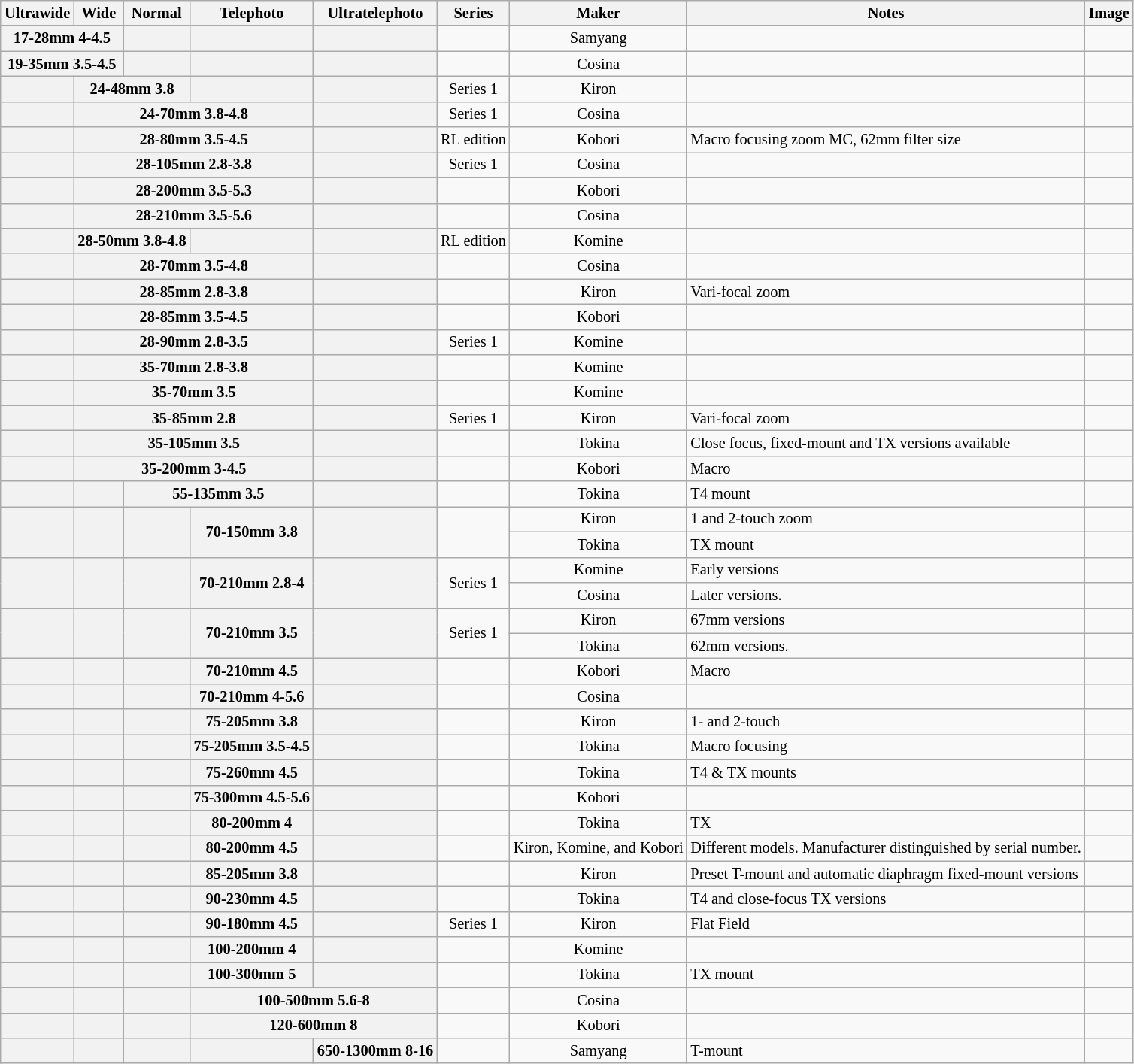<table class="wikitable sortable" style="text-align:center;font-size:85%;">
<tr>
<th class="unsortable">Ultrawide</th>
<th class="unsortable">Wide</th>
<th class="unsortable">Normal</th>
<th class="unsortable">Telephoto</th>
<th class="unsortable">Ultratelephoto</th>
<th>Series</th>
<th>Maker</th>
<th class="unsortable">Notes</th>
<th class="unsortable">Image</th>
</tr>
<tr>
<th colspan=2>17-28mm 4-4.5</th>
<th></th>
<th></th>
<th></th>
<td></td>
<td>Samyang</td>
<td style="text-align:left;"></td>
<td></td>
</tr>
<tr>
<th colspan=2>19-35mm 3.5-4.5</th>
<th></th>
<th></th>
<th></th>
<td></td>
<td>Cosina</td>
<td style="text-align:left;"></td>
<td></td>
</tr>
<tr>
<th></th>
<th colspan=2>24-48mm 3.8</th>
<th></th>
<th></th>
<td>Series 1</td>
<td>Kiron</td>
<td style="text-align:left;"></td>
<td></td>
</tr>
<tr>
<th></th>
<th colspan=3>24-70mm 3.8-4.8</th>
<th></th>
<td>Series 1</td>
<td>Cosina</td>
<td style="text-align:left;"></td>
<td></td>
</tr>
<tr>
<th></th>
<th colspan=3>28-80mm 3.5-4.5</th>
<th></th>
<td>RL edition</td>
<td>Kobori</td>
<td style="text-align:left;">Macro focusing zoom MC, 62mm filter size</td>
<td></td>
</tr>
<tr>
<th></th>
<th colspan=3>28-105mm 2.8-3.8</th>
<th></th>
<td>Series 1</td>
<td>Cosina</td>
<td style="text-align:left;"></td>
<td></td>
</tr>
<tr>
<th></th>
<th colspan=3>28-200mm 3.5-5.3</th>
<th></th>
<td></td>
<td>Kobori</td>
<td style="text-align:left;"></td>
<td></td>
</tr>
<tr>
<th></th>
<th colspan=3>28-210mm 3.5-5.6</th>
<th></th>
<td></td>
<td>Cosina</td>
<td style="text-align:left;"></td>
<td></td>
</tr>
<tr>
<th></th>
<th colspan=2>28-50mm 3.8-4.8</th>
<th></th>
<th></th>
<td>RL edition</td>
<td>Komine</td>
<td style="text-align:left;"></td>
<td></td>
</tr>
<tr>
<th></th>
<th colspan=3>28-70mm 3.5-4.8</th>
<th></th>
<td></td>
<td>Cosina</td>
<td style="text-align:left;"></td>
<td></td>
</tr>
<tr>
<th></th>
<th colspan=3>28-85mm 2.8-3.8</th>
<th></th>
<td></td>
<td>Kiron</td>
<td style="text-align:left;">Vari-focal zoom</td>
<td></td>
</tr>
<tr>
<th></th>
<th colspan=3>28-85mm 3.5-4.5</th>
<th></th>
<td></td>
<td>Kobori</td>
<td style="text-align:left;"></td>
<td></td>
</tr>
<tr>
<th></th>
<th colspan=3>28-90mm 2.8-3.5</th>
<th></th>
<td>Series 1</td>
<td>Komine</td>
<td style="text-align:left;"></td>
<td></td>
</tr>
<tr>
<th></th>
<th colspan=3>35-70mm 2.8-3.8</th>
<th></th>
<td></td>
<td>Komine</td>
<td style="text-align:left;"></td>
<td></td>
</tr>
<tr>
<th></th>
<th colspan=3>35-70mm 3.5</th>
<th></th>
<td></td>
<td>Komine</td>
<td style="text-align:left;"></td>
<td></td>
</tr>
<tr>
<th></th>
<th colspan=3>35-85mm 2.8</th>
<th></th>
<td>Series 1</td>
<td>Kiron</td>
<td style="text-align:left;">Vari-focal zoom</td>
<td></td>
</tr>
<tr>
<th></th>
<th colspan=3>35-105mm 3.5</th>
<th></th>
<td></td>
<td>Tokina</td>
<td style="text-align:left;">Close focus, fixed-mount and TX versions available</td>
<td></td>
</tr>
<tr>
<th></th>
<th colspan=3>35-200mm 3-4.5</th>
<th></th>
<td></td>
<td>Kobori</td>
<td style="text-align:left;">Macro</td>
<td></td>
</tr>
<tr>
<th></th>
<th></th>
<th colspan=2>55-135mm 3.5</th>
<th></th>
<td></td>
<td>Tokina</td>
<td style="text-align:left;">T4 mount</td>
<td></td>
</tr>
<tr>
<th rowspan=2></th>
<th rowspan=2></th>
<th rowspan=2></th>
<th rowspan=2>70-150mm 3.8</th>
<th rowspan=2></th>
<td rowspan=2></td>
<td>Kiron</td>
<td style="text-align:left;">1 and 2-touch zoom</td>
<td></td>
</tr>
<tr>
<td>Tokina</td>
<td style="text-align:left;">TX mount</td>
<td></td>
</tr>
<tr>
<th rowspan=2></th>
<th rowspan=2></th>
<th rowspan=2></th>
<th rowspan=2>70-210mm 2.8-4</th>
<th rowspan=2></th>
<td rowspan=2>Series 1</td>
<td>Komine</td>
<td style="text-align:left;">Early versions</td>
<td></td>
</tr>
<tr>
<td>Cosina</td>
<td style="text-align:left;">Later versions. </td>
<td></td>
</tr>
<tr>
<th rowspan=2></th>
<th rowspan=2></th>
<th rowspan=2></th>
<th rowspan=2>70-210mm 3.5</th>
<th rowspan=2></th>
<td rowspan=2>Series 1</td>
<td>Kiron</td>
<td style="text-align:left;">67mm versions</td>
<td></td>
</tr>
<tr>
<td>Tokina</td>
<td style="text-align:left;">62mm versions. </td>
<td></td>
</tr>
<tr>
<th></th>
<th></th>
<th></th>
<th>70-210mm 4.5</th>
<th></th>
<td></td>
<td>Kobori</td>
<td style="text-align:left;">Macro</td>
<td></td>
</tr>
<tr>
<th></th>
<th></th>
<th></th>
<th>70-210mm 4-5.6</th>
<th></th>
<td></td>
<td>Cosina</td>
<td style="text-align:left;"></td>
<td></td>
</tr>
<tr>
<th></th>
<th></th>
<th></th>
<th>75-205mm 3.8</th>
<th></th>
<td></td>
<td>Kiron</td>
<td style="text-align:left;">1- and 2-touch</td>
<td></td>
</tr>
<tr>
<th></th>
<th></th>
<th></th>
<th>75-205mm 3.5-4.5</th>
<th></th>
<td></td>
<td>Tokina</td>
<td style="text-align:left;">Macro focusing</td>
<td></td>
</tr>
<tr>
<th></th>
<th></th>
<th></th>
<th>75-260mm 4.5</th>
<th></th>
<td></td>
<td>Tokina</td>
<td style="text-align:left;">T4 & TX mounts</td>
<td></td>
</tr>
<tr>
<th></th>
<th></th>
<th></th>
<th>75-300mm 4.5-5.6</th>
<th></th>
<td></td>
<td>Kobori</td>
<td style="text-align:left;"></td>
<td></td>
</tr>
<tr>
<th></th>
<th></th>
<th></th>
<th>80-200mm 4</th>
<th></th>
<td></td>
<td>Tokina</td>
<td style="text-align:left;">TX</td>
<td></td>
</tr>
<tr>
<th></th>
<th></th>
<th></th>
<th>80-200mm 4.5</th>
<th></th>
<td></td>
<td>Kiron, Komine, and Kobori</td>
<td style="text-align:left;">Different models. Manufacturer distinguished by serial number.</td>
<td></td>
</tr>
<tr>
<th></th>
<th></th>
<th></th>
<th>85-205mm 3.8</th>
<th></th>
<td></td>
<td>Kiron</td>
<td style="text-align:left;">Preset T-mount and automatic diaphragm fixed-mount versions</td>
<td></td>
</tr>
<tr>
<th></th>
<th></th>
<th></th>
<th>90-230mm 4.5</th>
<th></th>
<td></td>
<td>Tokina</td>
<td style="text-align:left;">T4 and close-focus TX versions</td>
<td></td>
</tr>
<tr>
<th></th>
<th></th>
<th></th>
<th>90-180mm 4.5</th>
<th></th>
<td>Series 1</td>
<td>Kiron</td>
<td style="text-align:left;">Flat Field</td>
<td></td>
</tr>
<tr>
<th></th>
<th></th>
<th></th>
<th>100-200mm 4</th>
<th></th>
<td></td>
<td>Komine</td>
<td style="text-align:left;"></td>
<td></td>
</tr>
<tr>
<th></th>
<th></th>
<th></th>
<th>100-300mm 5</th>
<th></th>
<td></td>
<td>Tokina</td>
<td style="text-align:left;">TX mount</td>
<td></td>
</tr>
<tr>
<th></th>
<th></th>
<th></th>
<th colspan=2>100-500mm 5.6-8</th>
<td></td>
<td>Cosina</td>
<td style="text-align:left;"></td>
<td></td>
</tr>
<tr>
<th></th>
<th></th>
<th></th>
<th colspan=2>120-600mm 8</th>
<td></td>
<td>Kobori</td>
<td style="text-align:left;"></td>
<td></td>
</tr>
<tr>
<th></th>
<th></th>
<th></th>
<th></th>
<th>650-1300mm 8-16</th>
<td></td>
<td>Samyang</td>
<td style="text-align:left;">T-mount</td>
<td></td>
</tr>
</table>
